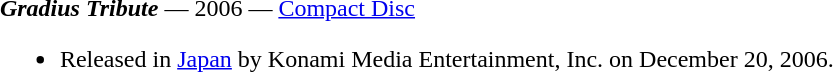<table class="toccolours" style="margin: 0 auto; width: 95%;">
<tr style="vertical-align: top;">
<td width="100%"><strong><em>Gradius Tribute</em></strong> — 2006 — <a href='#'>Compact Disc</a><br><ul><li>Released in <a href='#'>Japan</a> by Konami Media Entertainment, Inc. on December 20, 2006.</li></ul></td>
</tr>
</table>
